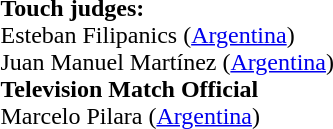<table style="width:100%">
<tr>
<td><br><strong>Touch judges:</strong>
<br> Esteban Filipanics (<a href='#'>Argentina</a>)
<br> Juan Manuel Martínez (<a href='#'>Argentina</a>)
<br><strong>Television Match Official</strong>
<br> Marcelo Pilara (<a href='#'>Argentina</a>)</td>
</tr>
</table>
